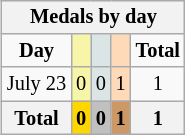<table class="wikitable" style="font-size:85%; float:right">
<tr align=center>
<th colspan=7><strong>Medals by day</strong></th>
</tr>
<tr align=center>
<td><strong>Day</strong></td>
<td style="background:#f7f6a8;"></td>
<td style="background:#dce5e5;"></td>
<td style="background:#ffdab9;"></td>
<td><strong>Total</strong></td>
</tr>
<tr align=center>
<td>July 23</td>
<td style="background:#f7f6a8;">0</td>
<td style="background:#dce5e5;">0</td>
<td style="background:#ffdab9;">1</td>
<td>1</td>
</tr>
<tr align=center>
<th><strong>Total</strong></th>
<th style="background:gold;"><strong>0</strong></th>
<th style="background:silver;"><strong>0</strong></th>
<th style="background:#c96;"><strong>1</strong></th>
<th><strong>1</strong></th>
</tr>
</table>
